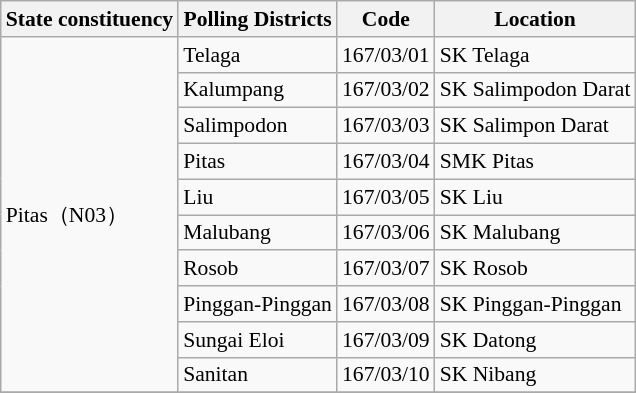<table class="wikitable sortable mw-collapsible" style="white-space:nowrap;font-size:90%">
<tr>
<th>State constituency</th>
<th>Polling Districts</th>
<th>Code</th>
<th>Location</th>
</tr>
<tr>
<td rowspan="10">Pitas（N03）</td>
<td>Telaga</td>
<td>167/03/01</td>
<td>SK Telaga</td>
</tr>
<tr>
<td>Kalumpang</td>
<td>167/03/02</td>
<td>SK Salimpodon Darat</td>
</tr>
<tr>
<td>Salimpodon</td>
<td>167/03/03</td>
<td>SK Salimpon Darat</td>
</tr>
<tr>
<td>Pitas</td>
<td>167/03/04</td>
<td>SMK Pitas</td>
</tr>
<tr>
<td>Liu</td>
<td>167/03/05</td>
<td>SK Liu</td>
</tr>
<tr>
<td>Malubang</td>
<td>167/03/06</td>
<td>SK Malubang</td>
</tr>
<tr>
<td>Rosob</td>
<td>167/03/07</td>
<td>SK Rosob</td>
</tr>
<tr>
<td>Pinggan-Pinggan</td>
<td>167/03/08</td>
<td>SK Pinggan-Pinggan</td>
</tr>
<tr>
<td>Sungai Eloi</td>
<td>167/03/09</td>
<td>SK Datong</td>
</tr>
<tr>
<td>Sanitan</td>
<td>167/03/10</td>
<td>SK Nibang</td>
</tr>
<tr>
</tr>
</table>
